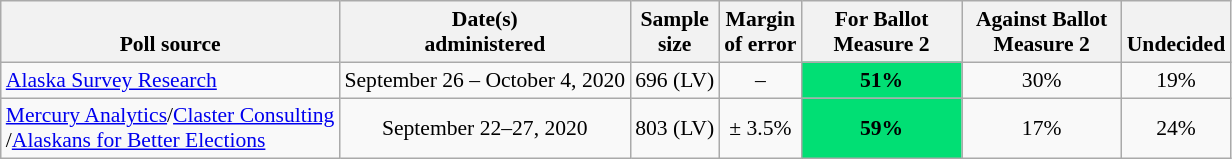<table class="wikitable" style="font-size:90%;text-align:center;">
<tr valign=bottom>
<th>Poll source</th>
<th>Date(s)<br>administered</th>
<th>Sample<br>size</th>
<th>Margin<br>of error</th>
<th style="width:100px;">For Ballot Measure 2</th>
<th style="width:100px;">Against Ballot Measure 2</th>
<th>Undecided</th>
</tr>
<tr>
<td style="text-align:left;"><a href='#'>Alaska Survey Research</a></td>
<td>September 26 – October 4, 2020</td>
<td>696 (LV)</td>
<td>–</td>
<td style="background: rgb(1,223,116);"><strong>51%</strong></td>
<td>30%</td>
<td>19%</td>
</tr>
<tr>
<td style="text-align:left;"><a href='#'>Mercury Analytics</a>/<a href='#'>Claster Consulting</a><br>/<a href='#'>Alaskans for Better Elections</a></td>
<td>September 22–27, 2020</td>
<td>803 (LV)</td>
<td>± 3.5%</td>
<td style="background: rgb(1,223,116);"><strong>59%</strong></td>
<td>17%</td>
<td>24%</td>
</tr>
</table>
